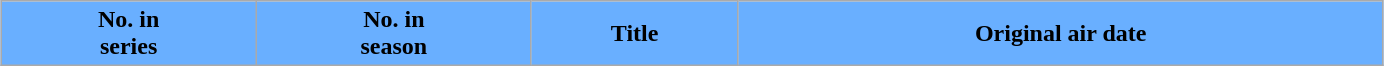<table class="wikitable plainrowheaders" style="width:73%; margin:auto; background:#FFFFF;">
<tr>
<th scope="col" style="background:#69AFFF; color:#000;">No. in<br>series</th>
<th scope="col" style="background:#69AFFF; color:#000;">No. in<br>season</th>
<th scope="col" style="background:#69AFFF; color:#000;">Title</th>
<th scope="col" style="background:#69AFFF; color:#000;">Original air date<br>


</th>
</tr>
</table>
